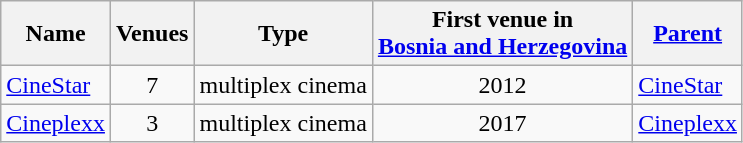<table class="wikitable sortable">
<tr>
<th>Name</th>
<th>Venues</th>
<th>Type</th>
<th>First venue in<br><a href='#'>Bosnia and Herzegovina</a></th>
<th><a href='#'>Parent</a></th>
</tr>
<tr>
<td><a href='#'>CineStar</a></td>
<td align="center">7</td>
<td align="center">multiplex cinema</td>
<td align="center">2012</td>
<td><a href='#'>CineStar</a></td>
</tr>
<tr>
<td><a href='#'>Cineplexx</a></td>
<td align="center">3</td>
<td align="center">multiplex cinema</td>
<td align="center">2017</td>
<td><a href='#'>Cineplexx</a></td>
</tr>
</table>
